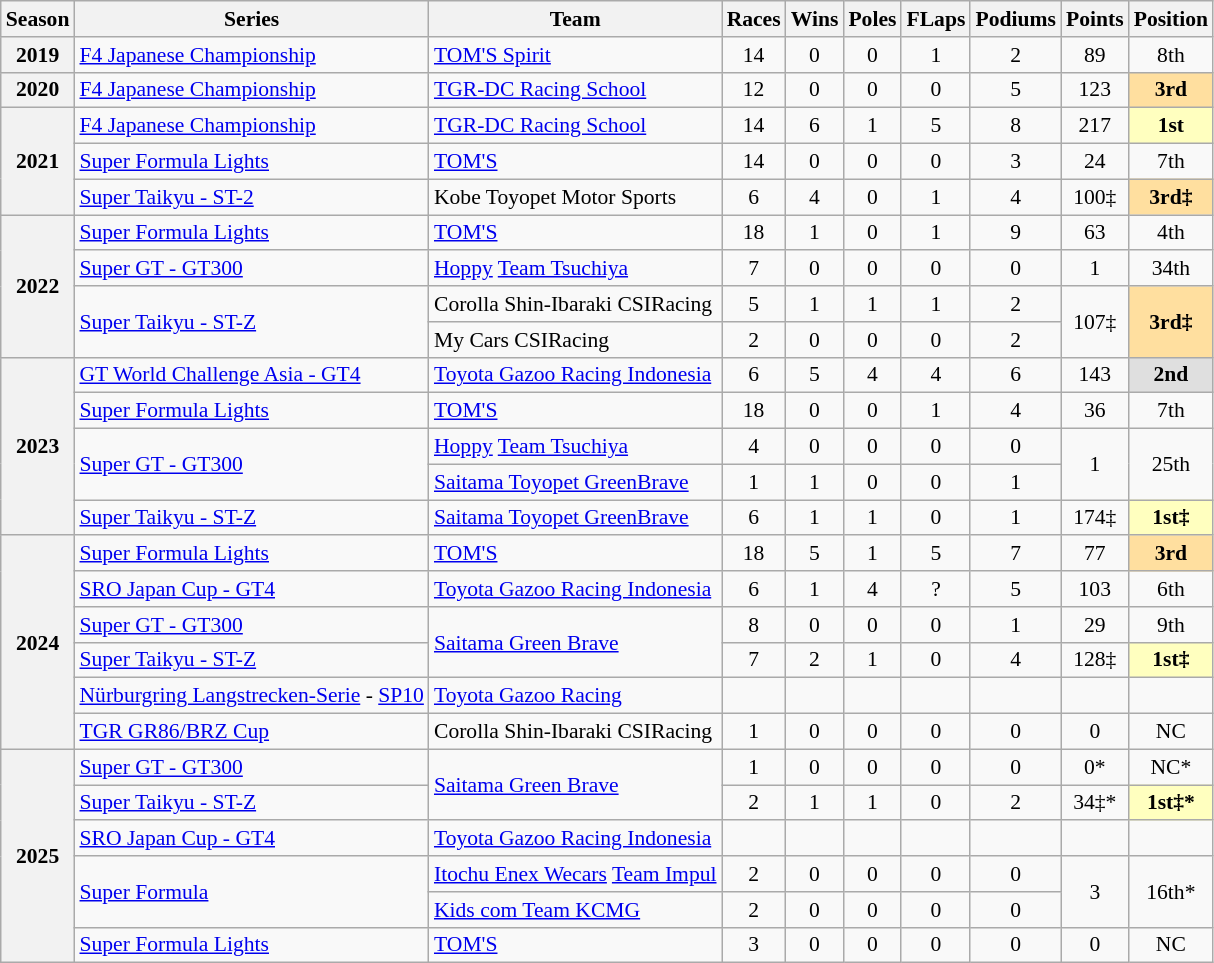<table class="wikitable" style="font-size: 90%; text-align:center">
<tr>
<th>Season</th>
<th>Series</th>
<th>Team</th>
<th>Races</th>
<th>Wins</th>
<th>Poles</th>
<th>FLaps</th>
<th>Podiums</th>
<th>Points</th>
<th>Position</th>
</tr>
<tr>
<th>2019</th>
<td align=left><a href='#'>F4 Japanese Championship</a></td>
<td align=left><a href='#'>TOM'S Spirit</a></td>
<td>14</td>
<td>0</td>
<td>0</td>
<td>1</td>
<td>2</td>
<td>89</td>
<td>8th</td>
</tr>
<tr>
<th>2020</th>
<td align=left><a href='#'>F4 Japanese Championship</a></td>
<td align=left><a href='#'>TGR-DC Racing School</a></td>
<td>12</td>
<td>0</td>
<td>0</td>
<td>0</td>
<td>5</td>
<td>123</td>
<td style="background:#ffdf9f"><strong>3rd</strong></td>
</tr>
<tr>
<th rowspan="3">2021</th>
<td align=left><a href='#'>F4 Japanese Championship</a></td>
<td align=left><a href='#'>TGR-DC Racing School</a></td>
<td>14</td>
<td>6</td>
<td>1</td>
<td>5</td>
<td>8</td>
<td>217</td>
<td style="background:#ffffbf"><strong>1st</strong></td>
</tr>
<tr>
<td align=left><a href='#'>Super Formula Lights</a></td>
<td align=left><a href='#'>TOM'S</a></td>
<td>14</td>
<td>0</td>
<td>0</td>
<td>0</td>
<td>3</td>
<td>24</td>
<td>7th</td>
</tr>
<tr>
<td align=left><a href='#'>Super Taikyu - ST-2</a></td>
<td align=left>Kobe Toyopet Motor Sports</td>
<td>6</td>
<td>4</td>
<td>0</td>
<td>1</td>
<td>4</td>
<td>100‡</td>
<td style="background:#ffdf9f"><strong>3rd‡</strong></td>
</tr>
<tr>
<th rowspan="4">2022</th>
<td align=left><a href='#'>Super Formula Lights</a></td>
<td align=left><a href='#'>TOM'S</a></td>
<td>18</td>
<td>1</td>
<td>0</td>
<td>1</td>
<td>9</td>
<td>63</td>
<td>4th</td>
</tr>
<tr>
<td align=left><a href='#'>Super GT - GT300</a></td>
<td align=left><a href='#'>Hoppy</a> <a href='#'>Team Tsuchiya</a></td>
<td>7</td>
<td>0</td>
<td>0</td>
<td>0</td>
<td>0</td>
<td>1</td>
<td>34th</td>
</tr>
<tr>
<td rowspan="2" align=left><a href='#'>Super Taikyu - ST-Z</a></td>
<td align=left>Corolla Shin-Ibaraki CSIRacing</td>
<td>5</td>
<td>1</td>
<td>1</td>
<td>1</td>
<td>2</td>
<td rowspan="2">107‡</td>
<td rowspan="2" style="background:#ffdf9f"><strong>3rd‡</strong></td>
</tr>
<tr>
<td align=left>My Cars CSIRacing</td>
<td>2</td>
<td>0</td>
<td>0</td>
<td>0</td>
<td>2</td>
</tr>
<tr>
<th rowspan="5">2023</th>
<td align=left><a href='#'>GT World Challenge Asia - GT4</a></td>
<td align=left><a href='#'>Toyota Gazoo Racing Indonesia</a></td>
<td>6</td>
<td>5</td>
<td>4</td>
<td>4</td>
<td>6</td>
<td>143</td>
<td style="background:#dfdfdf"><strong>2nd</strong></td>
</tr>
<tr>
<td align=left><a href='#'>Super Formula Lights</a></td>
<td align=left><a href='#'>TOM'S</a></td>
<td>18</td>
<td>0</td>
<td>0</td>
<td>1</td>
<td>4</td>
<td>36</td>
<td>7th</td>
</tr>
<tr>
<td rowspan="2" align="left"><a href='#'>Super GT - GT300</a></td>
<td align=left><a href='#'>Hoppy</a> <a href='#'>Team Tsuchiya</a></td>
<td>4</td>
<td>0</td>
<td>0</td>
<td>0</td>
<td>0</td>
<td rowspan="2">1</td>
<td rowspan="2">25th</td>
</tr>
<tr>
<td align=left><a href='#'>Saitama Toyopet GreenBrave</a></td>
<td>1</td>
<td>1</td>
<td>0</td>
<td>0</td>
<td>1</td>
</tr>
<tr>
<td align=left><a href='#'>Super Taikyu - ST-Z</a></td>
<td align=left><a href='#'>Saitama Toyopet GreenBrave</a></td>
<td>6</td>
<td>1</td>
<td>1</td>
<td>0</td>
<td>1</td>
<td>174‡</td>
<td style="background:#ffffbf"><strong>1st‡</strong></td>
</tr>
<tr>
<th rowspan="6">2024</th>
<td align=left><a href='#'>Super Formula Lights</a></td>
<td align=left><a href='#'>TOM'S</a></td>
<td>18</td>
<td>5</td>
<td>1</td>
<td>5</td>
<td>7</td>
<td>77</td>
<td style="background:#ffdf9f"><strong>3rd</strong></td>
</tr>
<tr>
<td align=left><a href='#'>SRO Japan Cup - GT4</a></td>
<td align=left><a href='#'>Toyota Gazoo Racing Indonesia</a></td>
<td>6</td>
<td>1</td>
<td>4</td>
<td>?</td>
<td>5</td>
<td>103</td>
<td>6th</td>
</tr>
<tr>
<td align=left><a href='#'>Super GT - GT300</a></td>
<td rowspan="2" align="left"><a href='#'>Saitama Green Brave</a></td>
<td>8</td>
<td>0</td>
<td>0</td>
<td>0</td>
<td>1</td>
<td>29</td>
<td>9th</td>
</tr>
<tr>
<td align="left"><a href='#'>Super Taikyu - ST-Z</a></td>
<td>7</td>
<td>2</td>
<td>1</td>
<td>0</td>
<td>4</td>
<td>128‡</td>
<td style="background:#ffffbf"><strong>1st‡</strong></td>
</tr>
<tr>
<td align=left><a href='#'>Nürburgring Langstrecken-Serie</a> - <a href='#'>SP10</a></td>
<td align=left><a href='#'>Toyota Gazoo Racing</a></td>
<td></td>
<td></td>
<td></td>
<td></td>
<td></td>
<td></td>
<td></td>
</tr>
<tr>
<td align=left><a href='#'>TGR GR86/BRZ Cup</a></td>
<td align=left>Corolla Shin-Ibaraki CSIRacing</td>
<td>1</td>
<td>0</td>
<td>0</td>
<td>0</td>
<td>0</td>
<td>0</td>
<td>NC</td>
</tr>
<tr>
<th rowspan="6">2025</th>
<td align=left><a href='#'>Super GT - GT300</a></td>
<td align=left rowspan=2><a href='#'>Saitama Green Brave</a></td>
<td>1</td>
<td>0</td>
<td>0</td>
<td>0</td>
<td>0</td>
<td>0*</td>
<td>NC*</td>
</tr>
<tr>
<td align="left"><a href='#'>Super Taikyu - ST-Z</a></td>
<td>2</td>
<td>1</td>
<td>1</td>
<td>0</td>
<td>2</td>
<td>34‡*</td>
<td style="background:#ffffbf"><strong>1st‡*</strong></td>
</tr>
<tr>
<td align=left><a href='#'>SRO Japan Cup - GT4</a></td>
<td align=left><a href='#'>Toyota Gazoo Racing Indonesia</a></td>
<td></td>
<td></td>
<td></td>
<td></td>
<td></td>
<td></td>
<td></td>
</tr>
<tr>
<td align=left rowspan="2"><a href='#'>Super Formula</a></td>
<td align=left><a href='#'>Itochu Enex Wecars</a> <a href='#'>Team Impul</a></td>
<td>2</td>
<td>0</td>
<td>0</td>
<td>0</td>
<td>0</td>
<td rowspan="2">3</td>
<td rowspan="2">16th*</td>
</tr>
<tr>
<td align=left><a href='#'>Kids com Team KCMG</a></td>
<td>2</td>
<td>0</td>
<td>0</td>
<td>0</td>
<td>0</td>
</tr>
<tr>
<td align=left><a href='#'>Super Formula Lights</a></td>
<td align=left><a href='#'>TOM'S</a></td>
<td>3</td>
<td>0</td>
<td>0</td>
<td>0</td>
<td>0</td>
<td>0</td>
<td>NC</td>
</tr>
</table>
